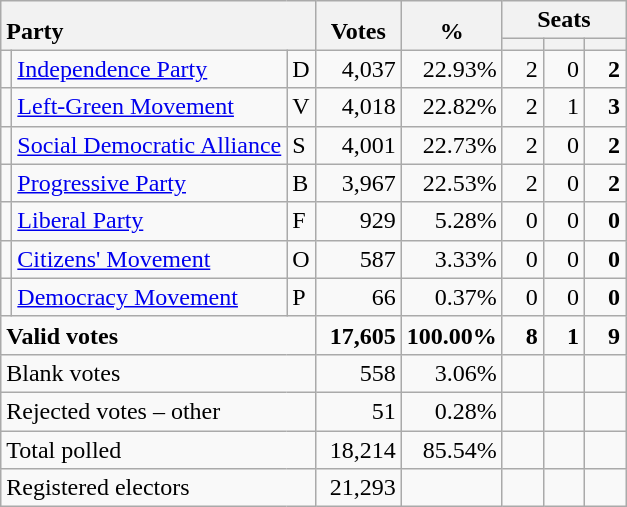<table class="wikitable" border="1" style="text-align:right;">
<tr>
<th style="text-align:left;" valign=bottom rowspan=2 colspan=3>Party</th>
<th align=center valign=bottom rowspan=2 width="50">Votes</th>
<th align=center valign=bottom rowspan=2 width="50">%</th>
<th colspan=3>Seats</th>
</tr>
<tr>
<th align=center valign=bottom width="20"><small></small></th>
<th align=center valign=bottom width="20"><small><a href='#'></a></small></th>
<th align=center valign=bottom width="20"><small></small></th>
</tr>
<tr>
<td></td>
<td align=left><a href='#'>Independence Party</a></td>
<td align=left>D</td>
<td>4,037</td>
<td>22.93%</td>
<td>2</td>
<td>0</td>
<td><strong>2</strong></td>
</tr>
<tr>
<td></td>
<td align=left><a href='#'>Left-Green Movement</a></td>
<td align=left>V</td>
<td>4,018</td>
<td>22.82%</td>
<td>2</td>
<td>1</td>
<td><strong>3</strong></td>
</tr>
<tr>
<td></td>
<td align=left style="white-space: nowrap;"><a href='#'>Social Democratic Alliance</a></td>
<td align=left>S</td>
<td>4,001</td>
<td>22.73%</td>
<td>2</td>
<td>0</td>
<td><strong>2</strong></td>
</tr>
<tr>
<td></td>
<td align=left><a href='#'>Progressive Party</a></td>
<td align=left>B</td>
<td>3,967</td>
<td>22.53%</td>
<td>2</td>
<td>0</td>
<td><strong>2</strong></td>
</tr>
<tr>
<td></td>
<td align=left><a href='#'>Liberal Party</a></td>
<td align=left>F</td>
<td>929</td>
<td>5.28%</td>
<td>0</td>
<td>0</td>
<td><strong>0</strong></td>
</tr>
<tr>
<td></td>
<td align=left><a href='#'>Citizens' Movement</a></td>
<td align=left>O</td>
<td>587</td>
<td>3.33%</td>
<td>0</td>
<td>0</td>
<td><strong>0</strong></td>
</tr>
<tr>
<td></td>
<td align=left><a href='#'>Democracy Movement</a></td>
<td align=left>P</td>
<td>66</td>
<td>0.37%</td>
<td>0</td>
<td>0</td>
<td><strong>0</strong></td>
</tr>
<tr style="font-weight:bold">
<td align=left colspan=3>Valid votes</td>
<td>17,605</td>
<td>100.00%</td>
<td>8</td>
<td>1</td>
<td>9</td>
</tr>
<tr>
<td align=left colspan=3>Blank votes</td>
<td>558</td>
<td>3.06%</td>
<td></td>
<td></td>
<td></td>
</tr>
<tr>
<td align=left colspan=3>Rejected votes – other</td>
<td>51</td>
<td>0.28%</td>
<td></td>
<td></td>
<td></td>
</tr>
<tr>
<td align=left colspan=3>Total polled</td>
<td>18,214</td>
<td>85.54%</td>
<td></td>
<td></td>
<td></td>
</tr>
<tr>
<td align=left colspan=3>Registered electors</td>
<td>21,293</td>
<td></td>
<td></td>
<td></td>
<td></td>
</tr>
</table>
